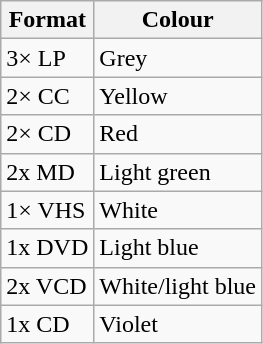<table class="wikitable">
<tr>
<th>Format</th>
<th>Colour</th>
</tr>
<tr>
<td>3× LP</td>
<td>Grey</td>
</tr>
<tr>
<td>2× CC</td>
<td>Yellow</td>
</tr>
<tr>
<td>2× CD</td>
<td>Red</td>
</tr>
<tr>
<td>2x MD</td>
<td>Light green</td>
</tr>
<tr>
<td>1× VHS</td>
<td>White</td>
</tr>
<tr>
<td>1x DVD</td>
<td>Light blue</td>
</tr>
<tr>
<td>2x VCD</td>
<td>White/light blue</td>
</tr>
<tr>
<td>1x CD</td>
<td>Violet</td>
</tr>
</table>
